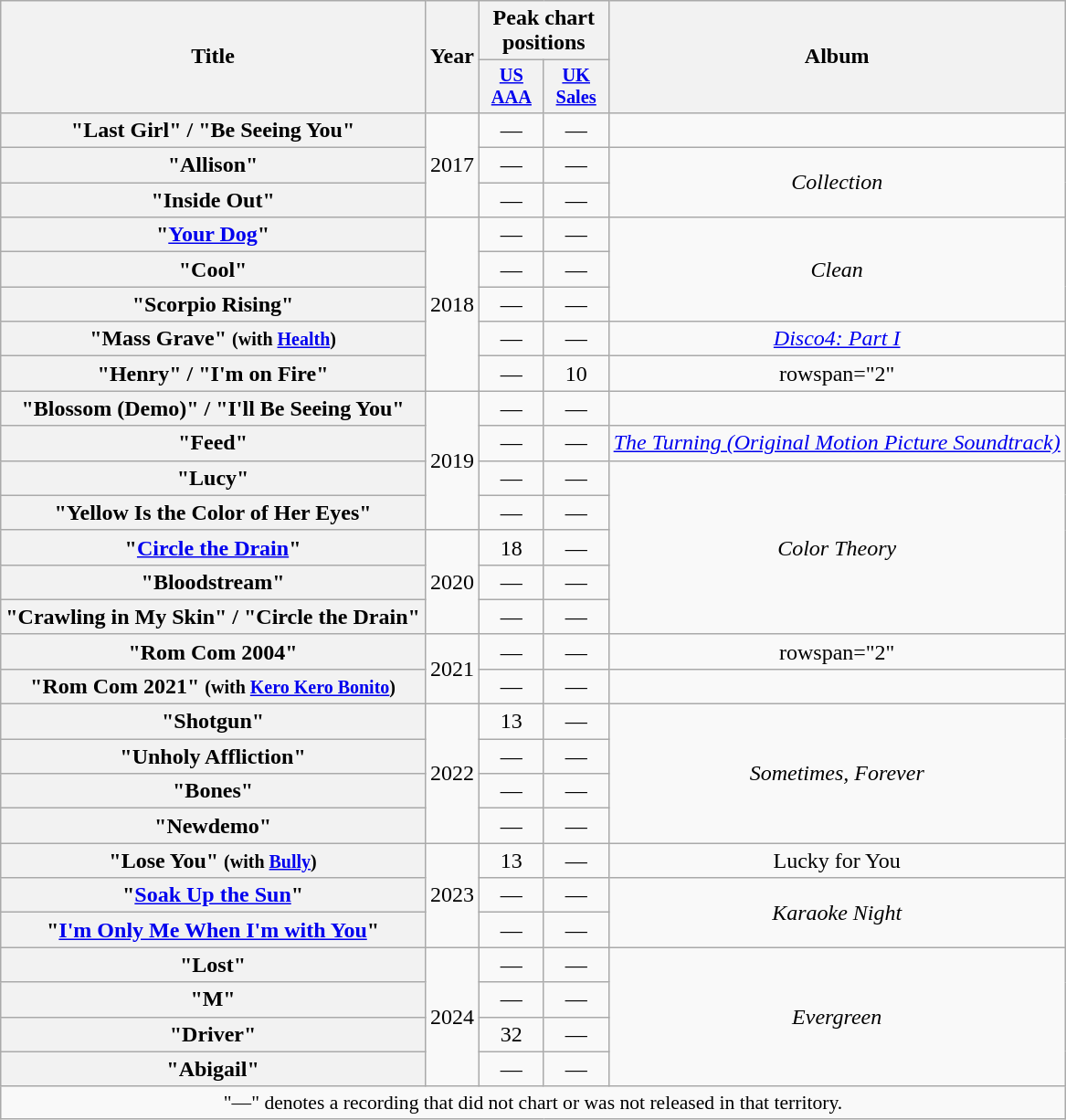<table class="wikitable plainrowheaders" style="text-align:center;">
<tr>
<th scope="col" rowspan="2">Title</th>
<th scope="col" rowspan="2">Year</th>
<th scope="col" colspan="2">Peak chart positions</th>
<th scope="col" rowspan="2">Album</th>
</tr>
<tr>
<th scope="col" style="width:3em;font-size:85%;"><a href='#'>US<br>AAA</a><br></th>
<th scope="col" style="width:3em;font-size:85%;"><a href='#'>UK<br>Sales</a><br></th>
</tr>
<tr>
<th scope="row">"Last Girl" / "Be Seeing You"</th>
<td rowspan="3">2017</td>
<td>—</td>
<td>—</td>
<td></td>
</tr>
<tr>
<th scope="row">"Allison"</th>
<td>—</td>
<td>—</td>
<td rowspan="2"><em>Collection</em></td>
</tr>
<tr>
<th scope="row">"Inside Out"</th>
<td>—</td>
<td>—</td>
</tr>
<tr>
<th scope="row">"<a href='#'>Your Dog</a>"</th>
<td rowspan="5">2018</td>
<td>—</td>
<td>—</td>
<td rowspan="3"><em>Clean</em></td>
</tr>
<tr>
<th scope="row">"Cool"</th>
<td>—</td>
<td>—</td>
</tr>
<tr>
<th scope="row">"Scorpio Rising"</th>
<td>—</td>
<td>—</td>
</tr>
<tr>
<th scope="row">"Mass Grave" <small>(with <a href='#'>Health</a>)</small></th>
<td>—</td>
<td>—</td>
<td><em><a href='#'>Disco4: Part I</a></em></td>
</tr>
<tr>
<th scope="row">"Henry" / "I'm on Fire"</th>
<td>—</td>
<td>10</td>
<td>rowspan="2" </td>
</tr>
<tr>
<th scope="row">"Blossom (Demo)" / "I'll Be Seeing You"</th>
<td rowspan="4">2019</td>
<td>—</td>
<td>—</td>
</tr>
<tr>
<th scope="row">"Feed"</th>
<td>—</td>
<td>—</td>
<td><em><a href='#'>The Turning (Original Motion Picture Soundtrack)</a></em></td>
</tr>
<tr>
<th scope="row">"Lucy"</th>
<td>—</td>
<td>—</td>
<td rowspan="5"><em>Color Theory</em></td>
</tr>
<tr>
<th scope="row">"Yellow Is the Color of Her Eyes"</th>
<td>—</td>
<td>—</td>
</tr>
<tr>
<th scope="row">"<a href='#'>Circle the Drain</a>"</th>
<td rowspan="3">2020</td>
<td>18</td>
<td>—</td>
</tr>
<tr>
<th scope="row">"Bloodstream"</th>
<td>—</td>
<td>—</td>
</tr>
<tr>
<th scope="row">"Crawling in My Skin" / "Circle the Drain"</th>
<td>—</td>
<td>—</td>
</tr>
<tr>
<th scope="row">"Rom Com 2004"</th>
<td rowspan="2">2021</td>
<td>—</td>
<td>—</td>
<td>rowspan="2" </td>
</tr>
<tr>
<th scope="row">"Rom Com 2021" <small>(with <a href='#'>Kero Kero Bonito</a>)</small></th>
<td>—</td>
<td>—</td>
</tr>
<tr>
<th scope="row">"Shotgun"</th>
<td rowspan="4">2022</td>
<td>13</td>
<td>—</td>
<td rowspan="4"><em>Sometimes, Forever</em></td>
</tr>
<tr>
<th scope="row">"Unholy Affliction"</th>
<td>—</td>
<td>—</td>
</tr>
<tr>
<th scope="row">"Bones"</th>
<td>—</td>
<td>—</td>
</tr>
<tr>
<th scope="row">"Newdemo"</th>
<td>—</td>
<td>—</td>
</tr>
<tr>
<th scope="row">"Lose You" <small>(with <a href='#'>Bully</a>)</small></th>
<td rowspan="3">2023</td>
<td>13</td>
<td>—</td>
<td rowspan="1">Lucky for You</td>
</tr>
<tr>
<th scope="row">"<a href='#'>Soak Up the Sun</a>"</th>
<td>—</td>
<td>—</td>
<td rowspan="2"><em>Karaoke Night</em></td>
</tr>
<tr>
<th scope="row">"<a href='#'>I'm Only Me When I'm with You</a>"</th>
<td>—</td>
<td>—</td>
</tr>
<tr>
<th scope="row">"Lost"</th>
<td rowspan="4">2024</td>
<td>—</td>
<td>—</td>
<td rowspan="4"><em>Evergreen</em></td>
</tr>
<tr>
<th scope="row">"M"</th>
<td>—</td>
<td>—</td>
</tr>
<tr>
<th scope="row">"Driver"</th>
<td>32</td>
<td>—</td>
</tr>
<tr>
<th scope="row">"Abigail"</th>
<td>—</td>
<td>—</td>
</tr>
<tr>
<td colspan="15" style="font-size:90%">"—" denotes a recording that did not chart or was not released in that territory.</td>
</tr>
</table>
